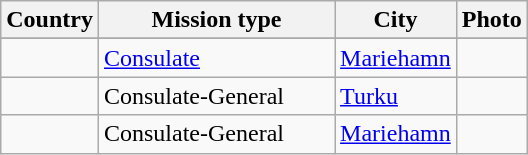<table class="wikitable sortable">
<tr valign="middle">
<th>Country</th>
<th width=150px>Mission type</th>
<th>City</th>
<th>Photo</th>
</tr>
<tr style="font-weight:bold; background-color: #DDDDDD">
</tr>
<tr>
<td></td>
<td><a href='#'>Consulate</a></td>
<td><a href='#'>Mariehamn</a></td>
<td></td>
</tr>
<tr>
<td></td>
<td>Consulate-General</td>
<td><a href='#'>Turku</a></td>
<td></td>
</tr>
<tr>
<td></td>
<td>Consulate-General</td>
<td><a href='#'>Mariehamn</a></td>
<td></td>
</tr>
</table>
